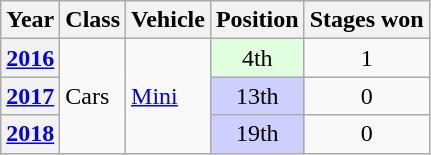<table class="wikitable">
<tr>
<th>Year</th>
<th>Class</th>
<th>Vehicle</th>
<th>Position</th>
<th>Stages won</th>
</tr>
<tr>
<th><a href='#'>2016</a></th>
<td rowspan=3>Cars</td>
<td rowspan=3> <a href='#'>Mini</a></td>
<td align="center" style="background:#DFFFDF;">4th</td>
<td align="center">1</td>
</tr>
<tr>
<th><a href='#'>2017</a></th>
<td align="center" style="background:#CFCFFF;">13th</td>
<td align="center">0</td>
</tr>
<tr>
<th><a href='#'>2018</a></th>
<td align="center" style="background:#CFCFFF;">19th</td>
<td align="center">0</td>
</tr>
</table>
